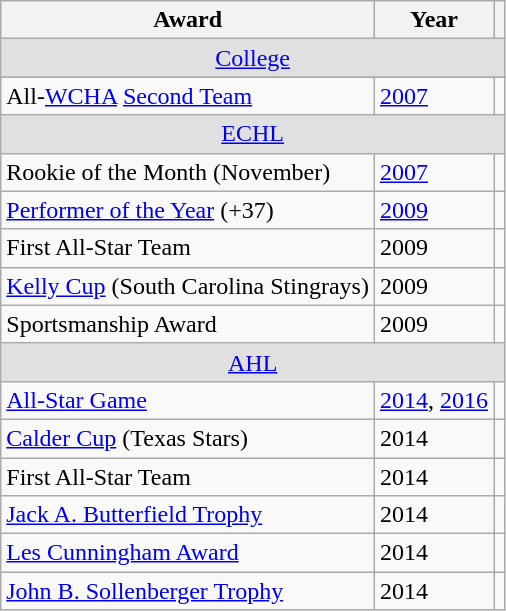<table class="wikitable">
<tr>
<th>Award</th>
<th>Year</th>
<th></th>
</tr>
<tr ALIGN="center" bgcolor="#e0e0e0">
<td colspan="3"><a href='#'>College</a></td>
</tr>
<tr>
</tr>
<tr>
<td>All-<a href='#'>WCHA</a> <a href='#'>Second Team</a></td>
<td><a href='#'>2007</a></td>
<td></td>
</tr>
<tr ALIGN="center" bgcolor="#e0e0e0">
<td colspan="3"><a href='#'>ECHL</a></td>
</tr>
<tr>
<td>Rookie of the Month (November)</td>
<td><a href='#'>2007</a></td>
<td></td>
</tr>
<tr>
<td><a href='#'>Performer of the Year</a> (+37)</td>
<td><a href='#'>2009</a></td>
<td></td>
</tr>
<tr>
<td>First All-Star Team</td>
<td>2009</td>
<td></td>
</tr>
<tr>
<td><a href='#'>Kelly Cup</a> (South Carolina Stingrays)</td>
<td>2009</td>
<td></td>
</tr>
<tr>
<td>Sportsmanship Award</td>
<td>2009</td>
<td></td>
</tr>
<tr ALIGN="center" bgcolor="#e0e0e0">
<td colspan="3"><a href='#'>AHL</a></td>
</tr>
<tr>
<td><a href='#'>All-Star Game</a></td>
<td><a href='#'>2014</a>, <a href='#'>2016</a></td>
<td></td>
</tr>
<tr>
<td><a href='#'>Calder Cup</a> (Texas Stars)</td>
<td>2014</td>
<td></td>
</tr>
<tr>
<td>First All-Star Team</td>
<td>2014</td>
<td></td>
</tr>
<tr>
<td><a href='#'>Jack A. Butterfield Trophy</a></td>
<td>2014</td>
<td></td>
</tr>
<tr>
<td><a href='#'>Les Cunningham Award</a></td>
<td>2014</td>
<td></td>
</tr>
<tr>
<td><a href='#'>John B. Sollenberger Trophy</a></td>
<td>2014</td>
<td></td>
</tr>
</table>
